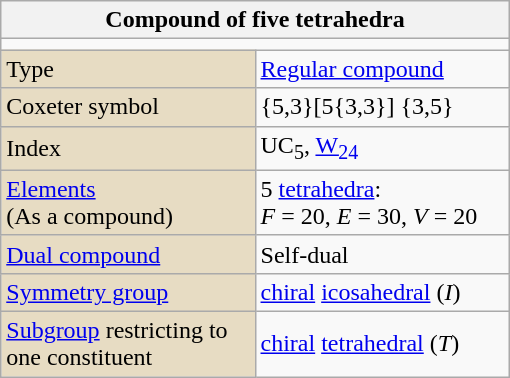<table class="wikitable" style="float:right; margin-left:8px; width:340px">
<tr>
<th bgcolor=#e7dcc3 colspan=2>Compound of five tetrahedra</th>
</tr>
<tr>
<td align=center colspan=2></td>
</tr>
<tr>
<td bgcolor=#e7dcc3 width=50%>Type</td>
<td><a href='#'>Regular compound</a></td>
</tr>
<tr>
<td bgcolor=#e7dcc3>Coxeter symbol</td>
<td>{5,3}[5{3,3}] {3,5}</td>
</tr>
<tr>
<td bgcolor=#e7dcc3>Index</td>
<td>UC<sub>5</sub>, <a href='#'>W<sub>24</sub></a></td>
</tr>
<tr>
<td bgcolor=#e7dcc3><a href='#'>Elements</a><br>(As a compound)</td>
<td>5 <a href='#'>tetrahedra</a>:<br><em>F</em> = 20, <em>E</em> = 30, <em>V</em> = 20</td>
</tr>
<tr>
<td bgcolor=#e7dcc3><a href='#'>Dual compound</a></td>
<td>Self-dual</td>
</tr>
<tr>
<td bgcolor=#e7dcc3><a href='#'>Symmetry group</a></td>
<td><a href='#'>chiral</a> <a href='#'>icosahedral</a> (<em>I</em>)</td>
</tr>
<tr>
<td bgcolor=#e7dcc3><a href='#'>Subgroup</a> restricting to one constituent</td>
<td><a href='#'>chiral</a> <a href='#'>tetrahedral</a> (<em>T</em>)</td>
</tr>
</table>
